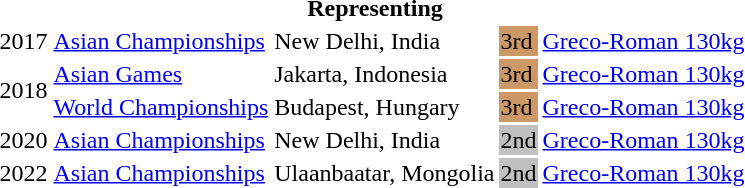<table>
<tr>
<th colspan="6">Representing </th>
</tr>
<tr>
<td>2017</td>
<td><a href='#'>Asian Championships</a></td>
<td>New Delhi, India</td>
<td bgcolor="cc9966">3rd</td>
<td><a href='#'>Greco-Roman 130kg</a></td>
<td></td>
</tr>
<tr>
<td rowspan=2>2018</td>
<td><a href='#'>Asian Games</a></td>
<td>Jakarta, Indonesia</td>
<td bgcolor="cc9966">3rd</td>
<td><a href='#'>Greco-Roman 130kg</a></td>
<td></td>
</tr>
<tr>
<td><a href='#'>World Championships</a></td>
<td>Budapest, Hungary</td>
<td bgcolor="cc9966">3rd</td>
<td><a href='#'>Greco-Roman 130kg</a></td>
<td></td>
</tr>
<tr>
<td>2020</td>
<td><a href='#'>Asian Championships</a></td>
<td>New Delhi, India</td>
<td bgcolor="silver">2nd</td>
<td><a href='#'>Greco-Roman 130kg</a></td>
<td></td>
</tr>
<tr>
<td>2022</td>
<td><a href='#'>Asian Championships</a></td>
<td>Ulaanbaatar, Mongolia</td>
<td bgcolor="silver">2nd</td>
<td><a href='#'>Greco-Roman 130kg</a></td>
<td></td>
</tr>
</table>
